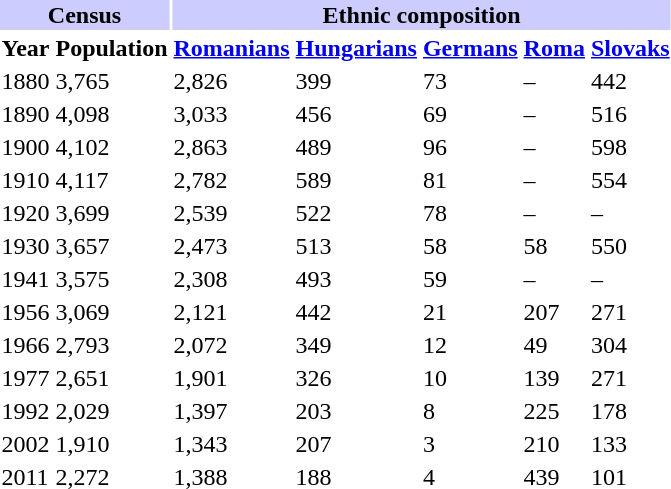<table class="toccolours">
<tr>
<th align="center" colspan="2" style="background:#ccccff;">Census</th>
<th align="center" colspan="5" style="background:#ccccff;">Ethnic composition</th>
</tr>
<tr>
<th>Year</th>
<th>Population</th>
<th><a href='#'>Romanians</a></th>
<th><a href='#'>Hungarians</a></th>
<th><a href='#'>Germans</a></th>
<th><a href='#'>Roma</a></th>
<th><a href='#'>Slovaks</a></th>
</tr>
<tr>
<td>1880</td>
<td>3,765</td>
<td>2,826</td>
<td>399</td>
<td>73</td>
<td>–</td>
<td>442</td>
</tr>
<tr>
<td>1890</td>
<td>4,098</td>
<td>3,033</td>
<td>456</td>
<td>69</td>
<td>–</td>
<td>516</td>
</tr>
<tr>
<td>1900</td>
<td>4,102</td>
<td>2,863</td>
<td>489</td>
<td>96</td>
<td>–</td>
<td>598</td>
</tr>
<tr>
<td>1910</td>
<td>4,117</td>
<td>2,782</td>
<td>589</td>
<td>81</td>
<td>–</td>
<td>554</td>
</tr>
<tr>
<td>1920</td>
<td>3,699</td>
<td>2,539</td>
<td>522</td>
<td>78</td>
<td>–</td>
<td>–</td>
</tr>
<tr>
<td>1930</td>
<td>3,657</td>
<td>2,473</td>
<td>513</td>
<td>58</td>
<td>58</td>
<td>550</td>
</tr>
<tr>
<td>1941</td>
<td>3,575</td>
<td>2,308</td>
<td>493</td>
<td>59</td>
<td>–</td>
<td>–</td>
</tr>
<tr>
<td>1956</td>
<td>3,069</td>
<td>2,121</td>
<td>442</td>
<td>21</td>
<td>207</td>
<td>271</td>
</tr>
<tr>
<td>1966</td>
<td>2,793</td>
<td>2,072</td>
<td>349</td>
<td>12</td>
<td>49</td>
<td>304</td>
</tr>
<tr>
<td>1977</td>
<td>2,651</td>
<td>1,901</td>
<td>326</td>
<td>10</td>
<td>139</td>
<td>271</td>
</tr>
<tr>
<td>1992</td>
<td>2,029</td>
<td>1,397</td>
<td>203</td>
<td>8</td>
<td>225</td>
<td>178</td>
</tr>
<tr>
<td>2002</td>
<td>1,910</td>
<td>1,343</td>
<td>207</td>
<td>3</td>
<td>210</td>
<td>133</td>
</tr>
<tr>
<td>2011</td>
<td>2,272</td>
<td>1,388</td>
<td>188</td>
<td>4</td>
<td>439</td>
<td>101</td>
</tr>
</table>
